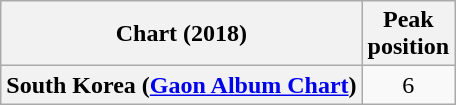<table class="wikitable plainrowheaders" style="text-align:center">
<tr>
<th scope="col">Chart (2018)</th>
<th scope="col">Peak<br>position</th>
</tr>
<tr>
<th scope="row">South Korea (<a href='#'>Gaon Album Chart</a>)</th>
<td>6</td>
</tr>
</table>
